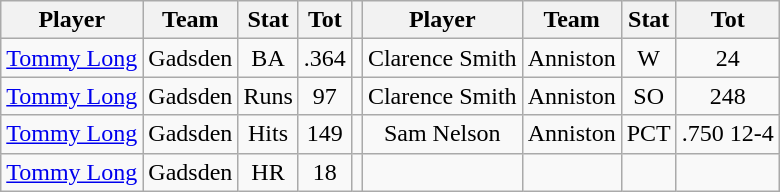<table class="wikitable">
<tr>
<th>Player</th>
<th>Team</th>
<th>Stat</th>
<th>Tot</th>
<th></th>
<th>Player</th>
<th>Team</th>
<th>Stat</th>
<th>Tot</th>
</tr>
<tr align=center>
<td><a href='#'>Tommy Long</a></td>
<td>Gadsden</td>
<td>BA</td>
<td>.364</td>
<td></td>
<td>Clarence Smith</td>
<td>Anniston</td>
<td>W</td>
<td>24</td>
</tr>
<tr align=center>
<td><a href='#'>Tommy Long</a></td>
<td>Gadsden</td>
<td>Runs</td>
<td>97</td>
<td></td>
<td>Clarence Smith</td>
<td>Anniston</td>
<td>SO</td>
<td>248</td>
</tr>
<tr align=center>
<td><a href='#'>Tommy Long</a></td>
<td>Gadsden</td>
<td>Hits</td>
<td>149</td>
<td></td>
<td>Sam Nelson</td>
<td>Anniston</td>
<td>PCT</td>
<td>.750 12-4</td>
</tr>
<tr align=center>
<td><a href='#'>Tommy Long</a></td>
<td>Gadsden</td>
<td>HR</td>
<td>18</td>
<td></td>
<td></td>
<td></td>
<td></td>
<td></td>
</tr>
</table>
